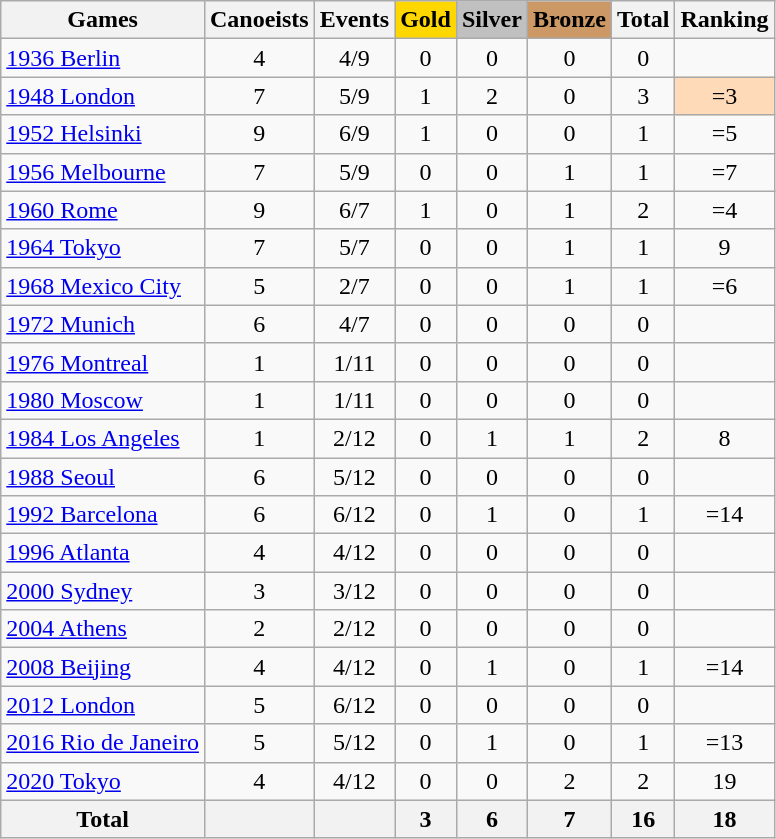<table class="wikitable sortable" style="text-align:center">
<tr>
<th>Games</th>
<th>Canoeists</th>
<th>Events</th>
<th style="background-color:gold;">Gold</th>
<th style="background-color:silver;">Silver</th>
<th style="background-color:#c96;">Bronze</th>
<th>Total</th>
<th>Ranking</th>
</tr>
<tr>
<td align=left><a href='#'>1936 Berlin</a></td>
<td>4</td>
<td>4/9</td>
<td>0</td>
<td>0</td>
<td>0</td>
<td>0</td>
<td></td>
</tr>
<tr>
<td align=left><a href='#'>1948 London</a></td>
<td>7</td>
<td>5/9</td>
<td>1</td>
<td>2</td>
<td>0</td>
<td>3</td>
<td bgcolor=ffdab9>=3</td>
</tr>
<tr>
<td align=left><a href='#'>1952 Helsinki</a></td>
<td>9</td>
<td>6/9</td>
<td>1</td>
<td>0</td>
<td>0</td>
<td>1</td>
<td>=5</td>
</tr>
<tr>
<td align=left><a href='#'>1956 Melbourne</a></td>
<td>7</td>
<td>5/9</td>
<td>0</td>
<td>0</td>
<td>1</td>
<td>1</td>
<td>=7</td>
</tr>
<tr>
<td align=left><a href='#'>1960 Rome</a></td>
<td>9</td>
<td>6/7</td>
<td>1</td>
<td>0</td>
<td>1</td>
<td>2</td>
<td>=4</td>
</tr>
<tr>
<td align=left><a href='#'>1964 Tokyo</a></td>
<td>7</td>
<td>5/7</td>
<td>0</td>
<td>0</td>
<td>1</td>
<td>1</td>
<td>9</td>
</tr>
<tr>
<td align=left><a href='#'>1968 Mexico City</a></td>
<td>5</td>
<td>2/7</td>
<td>0</td>
<td>0</td>
<td>1</td>
<td>1</td>
<td>=6</td>
</tr>
<tr>
<td align=left><a href='#'>1972 Munich</a></td>
<td>6</td>
<td>4/7</td>
<td>0</td>
<td>0</td>
<td>0</td>
<td>0</td>
<td></td>
</tr>
<tr>
<td align=left><a href='#'>1976 Montreal</a></td>
<td>1</td>
<td>1/11</td>
<td>0</td>
<td>0</td>
<td>0</td>
<td>0</td>
<td></td>
</tr>
<tr>
<td align=left><a href='#'>1980 Moscow</a></td>
<td>1</td>
<td>1/11</td>
<td>0</td>
<td>0</td>
<td>0</td>
<td>0</td>
<td></td>
</tr>
<tr>
<td align=left><a href='#'>1984 Los Angeles</a></td>
<td>1</td>
<td>2/12</td>
<td>0</td>
<td>1</td>
<td>1</td>
<td>2</td>
<td>8</td>
</tr>
<tr>
<td align=left><a href='#'>1988 Seoul</a></td>
<td>6</td>
<td>5/12</td>
<td>0</td>
<td>0</td>
<td>0</td>
<td>0</td>
<td></td>
</tr>
<tr>
<td align=left><a href='#'>1992 Barcelona</a></td>
<td>6</td>
<td>6/12</td>
<td>0</td>
<td>1</td>
<td>0</td>
<td>1</td>
<td>=14</td>
</tr>
<tr>
<td align=left><a href='#'>1996 Atlanta</a></td>
<td>4</td>
<td>4/12</td>
<td>0</td>
<td>0</td>
<td>0</td>
<td>0</td>
<td></td>
</tr>
<tr>
<td align=left><a href='#'>2000 Sydney</a></td>
<td>3</td>
<td>3/12</td>
<td>0</td>
<td>0</td>
<td>0</td>
<td>0</td>
<td></td>
</tr>
<tr>
<td align=left><a href='#'>2004 Athens</a></td>
<td>2</td>
<td>2/12</td>
<td>0</td>
<td>0</td>
<td>0</td>
<td>0</td>
<td></td>
</tr>
<tr>
<td align=left><a href='#'>2008 Beijing</a></td>
<td>4</td>
<td>4/12</td>
<td>0</td>
<td>1</td>
<td>0</td>
<td>1</td>
<td>=14</td>
</tr>
<tr>
<td align=left><a href='#'>2012 London</a></td>
<td>5</td>
<td>6/12</td>
<td>0</td>
<td>0</td>
<td>0</td>
<td>0</td>
<td></td>
</tr>
<tr>
<td align=left><a href='#'>2016 Rio de Janeiro</a></td>
<td>5</td>
<td>5/12</td>
<td>0</td>
<td>1</td>
<td>0</td>
<td>1</td>
<td>=13</td>
</tr>
<tr>
<td align=left><a href='#'>2020 Tokyo</a></td>
<td>4</td>
<td>4/12</td>
<td>0</td>
<td>0</td>
<td>2</td>
<td>2</td>
<td>19</td>
</tr>
<tr>
<th>Total</th>
<th></th>
<th></th>
<th>3</th>
<th>6</th>
<th>7</th>
<th>16</th>
<th>18</th>
</tr>
</table>
